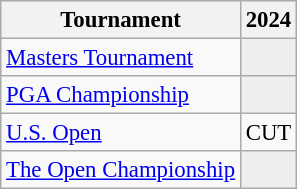<table class="wikitable" style="font-size:95%;text-align:center;">
<tr>
<th>Tournament</th>
<th>2024</th>
</tr>
<tr>
<td align=left><a href='#'>Masters Tournament</a></td>
<td style="background:#eeeeee;"></td>
</tr>
<tr>
<td align=left><a href='#'>PGA Championship</a></td>
<td style="background:#eeeeee;"></td>
</tr>
<tr>
<td align=left><a href='#'>U.S. Open</a></td>
<td>CUT</td>
</tr>
<tr>
<td align=left><a href='#'>The Open Championship</a></td>
<td style="background:#eeeeee;"></td>
</tr>
</table>
